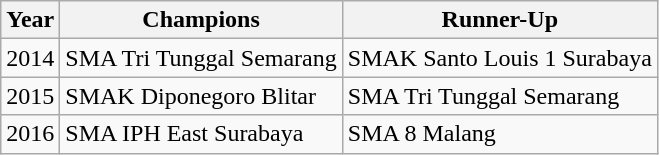<table class="wikitable">
<tr>
<th>Year</th>
<th>Champions</th>
<th>Runner-Up</th>
</tr>
<tr>
<td>2014</td>
<td>SMA Tri Tunggal Semarang</td>
<td>SMAK Santo Louis 1 Surabaya</td>
</tr>
<tr>
<td>2015</td>
<td>SMAK Diponegoro Blitar</td>
<td>SMA Tri Tunggal Semarang</td>
</tr>
<tr>
<td>2016</td>
<td>SMA IPH East Surabaya</td>
<td>SMA 8 Malang</td>
</tr>
</table>
